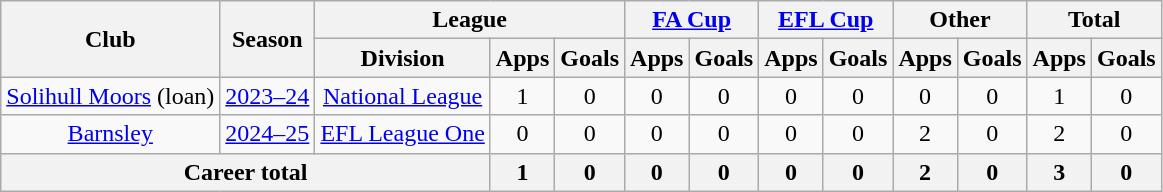<table class="wikitable" style="text-align:center;">
<tr>
<th rowspan="2">Club</th>
<th rowspan="2">Season</th>
<th colspan="3">League</th>
<th colspan="2"><a href='#'>FA Cup</a></th>
<th colspan="2"><a href='#'>EFL Cup</a></th>
<th colspan="2">Other</th>
<th colspan="2">Total</th>
</tr>
<tr>
<th>Division</th>
<th>Apps</th>
<th>Goals</th>
<th>Apps</th>
<th>Goals</th>
<th>Apps</th>
<th>Goals</th>
<th>Apps</th>
<th>Goals</th>
<th>Apps</th>
<th>Goals</th>
</tr>
<tr>
<td><a href='#'>Solihull Moors</a> (loan)</td>
<td><a href='#'>2023–24</a></td>
<td><a href='#'>National League</a></td>
<td>1</td>
<td>0</td>
<td>0</td>
<td>0</td>
<td>0</td>
<td>0</td>
<td>0</td>
<td>0</td>
<td>1</td>
<td>0</td>
</tr>
<tr>
<td><a href='#'>Barnsley</a></td>
<td><a href='#'>2024–25</a></td>
<td><a href='#'>EFL League One</a></td>
<td>0</td>
<td>0</td>
<td>0</td>
<td>0</td>
<td>0</td>
<td>0</td>
<td>2</td>
<td>0</td>
<td>2</td>
<td>0</td>
</tr>
<tr>
<th colspan="3">Career total</th>
<th>1</th>
<th>0</th>
<th>0</th>
<th>0</th>
<th>0</th>
<th>0</th>
<th>2</th>
<th>0</th>
<th>3</th>
<th>0</th>
</tr>
</table>
